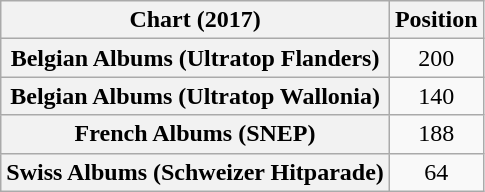<table class="wikitable sortable plainrowheaders" style="text-align:center">
<tr>
<th scope="col">Chart (2017)</th>
<th scope="col">Position</th>
</tr>
<tr>
<th scope="row">Belgian Albums (Ultratop Flanders)</th>
<td>200</td>
</tr>
<tr>
<th scope="row">Belgian Albums (Ultratop Wallonia)</th>
<td>140</td>
</tr>
<tr>
<th scope="row">French Albums (SNEP)</th>
<td>188</td>
</tr>
<tr>
<th scope="row">Swiss Albums (Schweizer Hitparade)</th>
<td>64</td>
</tr>
</table>
